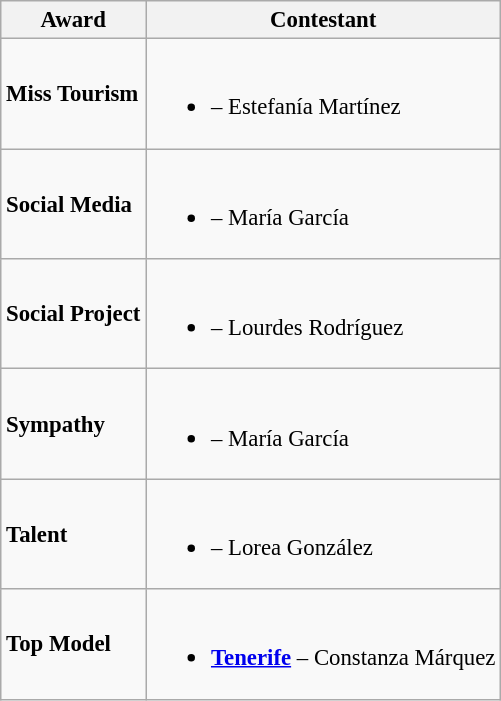<table class="wikitable unsortable" style="font-size:95%;">
<tr>
<th>Award</th>
<th>Contestant</th>
</tr>
<tr>
<td><strong>Miss Tourism</strong></td>
<td><br><ul><li><strong></strong> – Estefanía Martínez</li></ul></td>
</tr>
<tr>
<td><strong>Social Media</strong></td>
<td><br><ul><li><strong></strong> – María García</li></ul></td>
</tr>
<tr>
<td><strong>Social Project</strong></td>
<td><br><ul><li><strong></strong> – Lourdes Rodríguez</li></ul></td>
</tr>
<tr>
<td><strong>Sympathy</strong></td>
<td><br><ul><li><strong></strong> – María García</li></ul></td>
</tr>
<tr>
<td><strong>Talent</strong></td>
<td><br><ul><li><strong></strong> – Lorea González</li></ul></td>
</tr>
<tr>
<td><strong>Top Model</strong></td>
<td><br><ul><li> <strong><a href='#'>Tenerife</a></strong> – Constanza Márquez</li></ul></td>
</tr>
</table>
